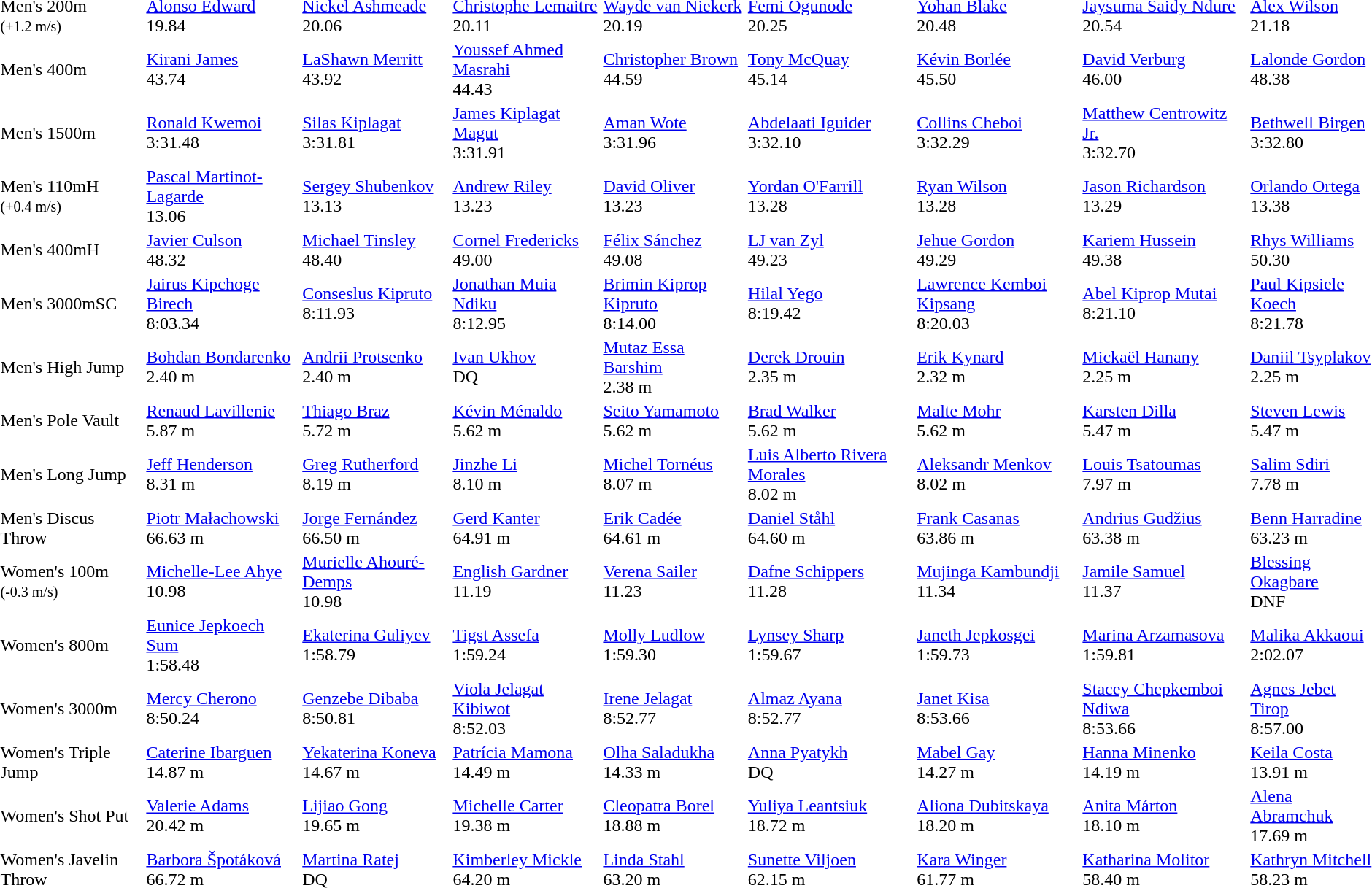<table>
<tr>
<td>Men's 200m<br><small>(+1.2 m/s)</small></td>
<td><a href='#'>Alonso Edward</a><br>  19.84</td>
<td><a href='#'>Nickel Ashmeade</a><br>  20.06</td>
<td><a href='#'>Christophe Lemaitre</a><br>  20.11</td>
<td><a href='#'>Wayde van Niekerk</a><br>  20.19</td>
<td><a href='#'>Femi Ogunode</a><br>  20.25</td>
<td><a href='#'>Yohan Blake</a><br>  20.48</td>
<td><a href='#'>Jaysuma Saidy Ndure</a><br>  20.54</td>
<td><a href='#'>Alex Wilson</a><br>  21.18</td>
</tr>
<tr>
<td>Men's 400m</td>
<td><a href='#'>Kirani James</a><br>  43.74</td>
<td><a href='#'>LaShawn Merritt</a><br>  43.92</td>
<td><a href='#'>Youssef Ahmed Masrahi</a><br>  44.43</td>
<td><a href='#'>Christopher Brown</a><br>  44.59</td>
<td><a href='#'>Tony McQuay</a><br>  45.14</td>
<td><a href='#'>Kévin Borlée</a><br>  45.50</td>
<td><a href='#'>David Verburg</a><br>  46.00</td>
<td><a href='#'>Lalonde Gordon</a><br>  48.38</td>
</tr>
<tr>
<td>Men's 1500m</td>
<td><a href='#'>Ronald Kwemoi</a><br>  3:31.48</td>
<td><a href='#'>Silas Kiplagat</a><br>  3:31.81</td>
<td><a href='#'>James Kiplagat Magut</a><br>  3:31.91</td>
<td><a href='#'>Aman Wote</a><br>  3:31.96</td>
<td><a href='#'>Abdelaati Iguider</a><br>  3:32.10</td>
<td><a href='#'>Collins Cheboi</a><br>  3:32.29</td>
<td><a href='#'>Matthew Centrowitz Jr.</a><br>  3:32.70</td>
<td><a href='#'>Bethwell Birgen</a><br>  3:32.80</td>
</tr>
<tr>
<td>Men's 110mH<br><small>(+0.4 m/s)</small></td>
<td><a href='#'>Pascal Martinot-Lagarde</a><br>  13.06</td>
<td><a href='#'>Sergey Shubenkov</a><br>  13.13</td>
<td><a href='#'>Andrew Riley</a><br>  13.23</td>
<td><a href='#'>David Oliver</a><br>  13.23</td>
<td><a href='#'>Yordan O'Farrill</a><br>  13.28</td>
<td><a href='#'>Ryan Wilson</a><br>  13.28</td>
<td><a href='#'>Jason Richardson</a><br>  13.29</td>
<td><a href='#'>Orlando Ortega</a><br>  13.38</td>
</tr>
<tr>
<td>Men's 400mH</td>
<td><a href='#'>Javier Culson</a><br>  48.32</td>
<td><a href='#'>Michael Tinsley</a><br>  48.40</td>
<td><a href='#'>Cornel Fredericks</a><br>  49.00</td>
<td><a href='#'>Félix Sánchez</a><br>  49.08</td>
<td><a href='#'>LJ van Zyl</a><br>  49.23</td>
<td><a href='#'>Jehue Gordon</a><br>  49.29</td>
<td><a href='#'>Kariem Hussein</a><br>  49.38</td>
<td><a href='#'>Rhys Williams</a><br>  50.30</td>
</tr>
<tr>
<td>Men's 3000mSC</td>
<td><a href='#'>Jairus Kipchoge Birech</a><br>  8:03.34</td>
<td><a href='#'>Conseslus Kipruto</a><br>  8:11.93</td>
<td><a href='#'>Jonathan Muia Ndiku</a><br>  8:12.95</td>
<td><a href='#'>Brimin Kiprop Kipruto</a><br>  8:14.00</td>
<td><a href='#'>Hilal Yego</a><br>  8:19.42</td>
<td><a href='#'>Lawrence Kemboi Kipsang</a><br>  8:20.03</td>
<td><a href='#'>Abel Kiprop Mutai</a><br>  8:21.10</td>
<td><a href='#'>Paul Kipsiele Koech</a><br>  8:21.78</td>
</tr>
<tr>
<td>Men's High Jump</td>
<td><a href='#'>Bohdan Bondarenko</a><br>  2.40 m</td>
<td><a href='#'>Andrii Protsenko</a><br>  2.40 m</td>
<td><a href='#'>Ivan Ukhov</a><br>  DQ</td>
<td><a href='#'>Mutaz Essa Barshim</a><br>  2.38 m</td>
<td><a href='#'>Derek Drouin</a><br>  2.35 m</td>
<td><a href='#'>Erik Kynard</a><br>  2.32 m</td>
<td><a href='#'>Mickaël Hanany</a><br>  2.25 m</td>
<td><a href='#'>Daniil Tsyplakov</a><br>  2.25 m</td>
</tr>
<tr>
<td>Men's Pole Vault</td>
<td><a href='#'>Renaud Lavillenie</a><br>  5.87 m</td>
<td><a href='#'>Thiago Braz</a><br>  5.72 m</td>
<td><a href='#'>Kévin Ménaldo</a><br>  5.62 m</td>
<td><a href='#'>Seito Yamamoto</a><br>  5.62 m</td>
<td><a href='#'>Brad Walker</a><br>  5.62 m</td>
<td><a href='#'>Malte Mohr</a><br>  5.62 m</td>
<td><a href='#'>Karsten Dilla</a><br>  5.47 m</td>
<td><a href='#'>Steven Lewis</a><br>  5.47 m</td>
</tr>
<tr>
<td>Men's Long Jump</td>
<td><a href='#'>Jeff Henderson</a><br>  8.31 m</td>
<td><a href='#'>Greg Rutherford</a><br>  8.19 m</td>
<td><a href='#'>Jinzhe Li</a><br>  8.10 m</td>
<td><a href='#'>Michel Tornéus</a><br>  8.07 m</td>
<td><a href='#'>Luis Alberto Rivera Morales</a><br>  8.02 m</td>
<td><a href='#'>Aleksandr Menkov</a><br>  8.02 m</td>
<td><a href='#'>Louis Tsatoumas</a><br>  7.97 m</td>
<td><a href='#'>Salim Sdiri</a><br>  7.78 m</td>
</tr>
<tr>
<td>Men's Discus Throw</td>
<td><a href='#'>Piotr Małachowski</a><br>  66.63 m</td>
<td><a href='#'>Jorge Fernández</a><br>  66.50 m</td>
<td><a href='#'>Gerd Kanter</a><br>  64.91 m</td>
<td><a href='#'>Erik Cadée</a><br>  64.61 m</td>
<td><a href='#'>Daniel Ståhl</a><br>  64.60 m</td>
<td><a href='#'>Frank Casanas</a><br>  63.86 m</td>
<td><a href='#'>Andrius Gudžius</a><br>  63.38 m</td>
<td><a href='#'>Benn Harradine</a><br>  63.23 m</td>
</tr>
<tr>
<td>Women's 100m<br><small>(-0.3 m/s)</small></td>
<td><a href='#'>Michelle-Lee Ahye</a><br>  10.98</td>
<td><a href='#'>Murielle Ahouré-Demps</a><br>  10.98</td>
<td><a href='#'>English Gardner</a><br>  11.19</td>
<td><a href='#'>Verena Sailer</a><br>  11.23</td>
<td><a href='#'>Dafne Schippers</a><br>  11.28</td>
<td><a href='#'>Mujinga Kambundji</a><br>  11.34</td>
<td><a href='#'>Jamile Samuel</a><br>  11.37</td>
<td><a href='#'>Blessing Okagbare</a><br>  DNF</td>
</tr>
<tr>
<td>Women's 800m</td>
<td><a href='#'>Eunice Jepkoech Sum</a><br>  1:58.48</td>
<td><a href='#'>Ekaterina Guliyev</a><br>  1:58.79</td>
<td><a href='#'>Tigst Assefa</a><br>  1:59.24</td>
<td><a href='#'>Molly Ludlow</a><br>  1:59.30</td>
<td><a href='#'>Lynsey Sharp</a><br>  1:59.67</td>
<td><a href='#'>Janeth Jepkosgei</a><br>  1:59.73</td>
<td><a href='#'>Marina Arzamasova</a><br>  1:59.81</td>
<td><a href='#'>Malika Akkaoui</a><br>  2:02.07</td>
</tr>
<tr>
<td>Women's 3000m</td>
<td><a href='#'>Mercy Cherono</a><br>  8:50.24</td>
<td><a href='#'>Genzebe Dibaba</a><br>  8:50.81</td>
<td><a href='#'>Viola Jelagat Kibiwot</a><br>  8:52.03</td>
<td><a href='#'>Irene Jelagat</a><br>  8:52.77</td>
<td><a href='#'>Almaz Ayana</a><br>  8:52.77</td>
<td><a href='#'>Janet Kisa</a><br>  8:53.66</td>
<td><a href='#'>Stacey Chepkemboi Ndiwa</a><br>  8:53.66</td>
<td><a href='#'>Agnes Jebet Tirop</a><br>  8:57.00</td>
</tr>
<tr>
<td>Women's Triple Jump</td>
<td><a href='#'>Caterine Ibarguen</a><br>  14.87 m</td>
<td><a href='#'>Yekaterina Koneva</a><br>  14.67 m</td>
<td><a href='#'>Patrícia Mamona</a><br>  14.49 m</td>
<td><a href='#'>Olha Saladukha</a><br>  14.33 m</td>
<td><a href='#'>Anna Pyatykh</a><br>  DQ</td>
<td><a href='#'>Mabel Gay</a><br>  14.27 m</td>
<td><a href='#'>Hanna Minenko</a><br>  14.19 m</td>
<td><a href='#'>Keila Costa</a><br>  13.91 m</td>
</tr>
<tr>
<td>Women's Shot Put</td>
<td><a href='#'>Valerie Adams</a><br>  20.42 m</td>
<td><a href='#'>Lijiao Gong</a><br>  19.65 m</td>
<td><a href='#'>Michelle Carter</a><br>  19.38 m</td>
<td><a href='#'>Cleopatra Borel</a><br>  18.88 m</td>
<td><a href='#'>Yuliya Leantsiuk</a><br>  18.72 m</td>
<td><a href='#'>Aliona Dubitskaya</a><br>  18.20 m</td>
<td><a href='#'>Anita Márton</a><br>  18.10 m</td>
<td><a href='#'>Alena Abramchuk</a><br>  17.69 m</td>
</tr>
<tr>
<td>Women's Javelin Throw</td>
<td><a href='#'>Barbora Špotáková</a><br>  66.72 m</td>
<td><a href='#'>Martina Ratej</a><br>  DQ</td>
<td><a href='#'>Kimberley Mickle</a><br>  64.20 m</td>
<td><a href='#'>Linda Stahl</a><br>  63.20 m</td>
<td><a href='#'>Sunette Viljoen</a><br>  62.15 m</td>
<td><a href='#'>Kara Winger</a><br>  61.77 m</td>
<td><a href='#'>Katharina Molitor</a><br>  58.40 m</td>
<td><a href='#'>Kathryn Mitchell</a><br>  58.23 m</td>
</tr>
</table>
